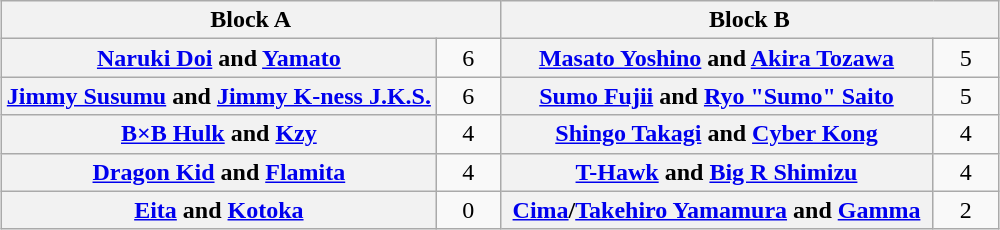<table class="wikitable" style="margin: 1em auto 1em auto;text-align:center">
<tr>
<th colspan="2" style="width:50%">Block A</th>
<th colspan="2" style="width:50%">Block B</th>
</tr>
<tr>
<th><a href='#'>Naruki Doi</a> and <a href='#'>Yamato</a></th>
<td style="width:35px">6</td>
<th><a href='#'>Masato Yoshino</a> and <a href='#'>Akira Tozawa</a></th>
<td style="width:35px">5</td>
</tr>
<tr>
<th><a href='#'>Jimmy Susumu</a> and <a href='#'>Jimmy K-ness J.K.S.</a></th>
<td>6</td>
<th><a href='#'>Sumo Fujii</a> and <a href='#'>Ryo "Sumo" Saito</a></th>
<td>5</td>
</tr>
<tr>
<th><a href='#'>B×B Hulk</a> and <a href='#'>Kzy</a></th>
<td>4</td>
<th><a href='#'>Shingo Takagi</a> and <a href='#'>Cyber Kong</a></th>
<td>4</td>
</tr>
<tr>
<th><a href='#'>Dragon Kid</a> and <a href='#'>Flamita</a></th>
<td>4</td>
<th><a href='#'>T-Hawk</a> and <a href='#'>Big R Shimizu</a></th>
<td>4</td>
</tr>
<tr>
<th><a href='#'>Eita</a> and <a href='#'>Kotoka</a></th>
<td>0</td>
<th><a href='#'>Cima</a>/<a href='#'>Takehiro Yamamura</a> and <a href='#'>Gamma</a></th>
<td>2</td>
</tr>
</table>
